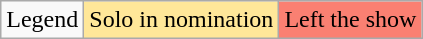<table class="wikitable">
<tr>
<td>Legend</td>
<td bgcolor=#FFE799>Solo in nomination</td>
<td bgcolor=#FA8072>Left the show</td>
</tr>
</table>
